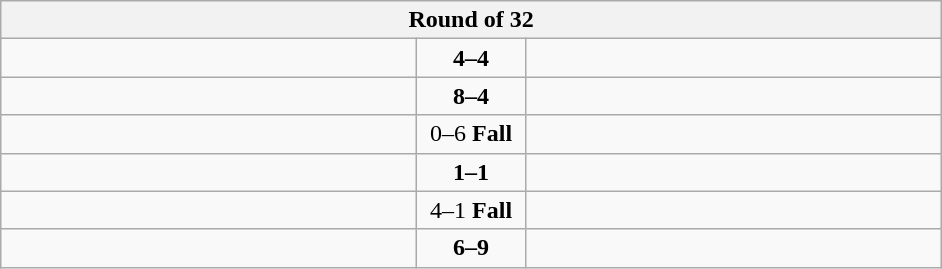<table class="wikitable" style="text-align: center;">
<tr>
<th colspan=3>Round of 32</th>
</tr>
<tr>
<td align=left width="270"></td>
<td align=center width="65"><strong>4–4</strong></td>
<td align=left width="270"><strong></strong></td>
</tr>
<tr>
<td align=left><strong></strong></td>
<td align=center><strong>8–4</strong></td>
<td align=left></td>
</tr>
<tr>
<td align=left></td>
<td align=center>0–6 <strong>Fall</strong></td>
<td align=left><strong></strong></td>
</tr>
<tr>
<td align=left><strong></strong></td>
<td align=center><strong>1–1</strong></td>
<td align=left></td>
</tr>
<tr>
<td align=left><strong></strong></td>
<td align=center>4–1 <strong>Fall</strong></td>
<td align=left></td>
</tr>
<tr>
<td align=left></td>
<td align=center><strong>6–9</strong></td>
<td align=left><strong></strong></td>
</tr>
</table>
